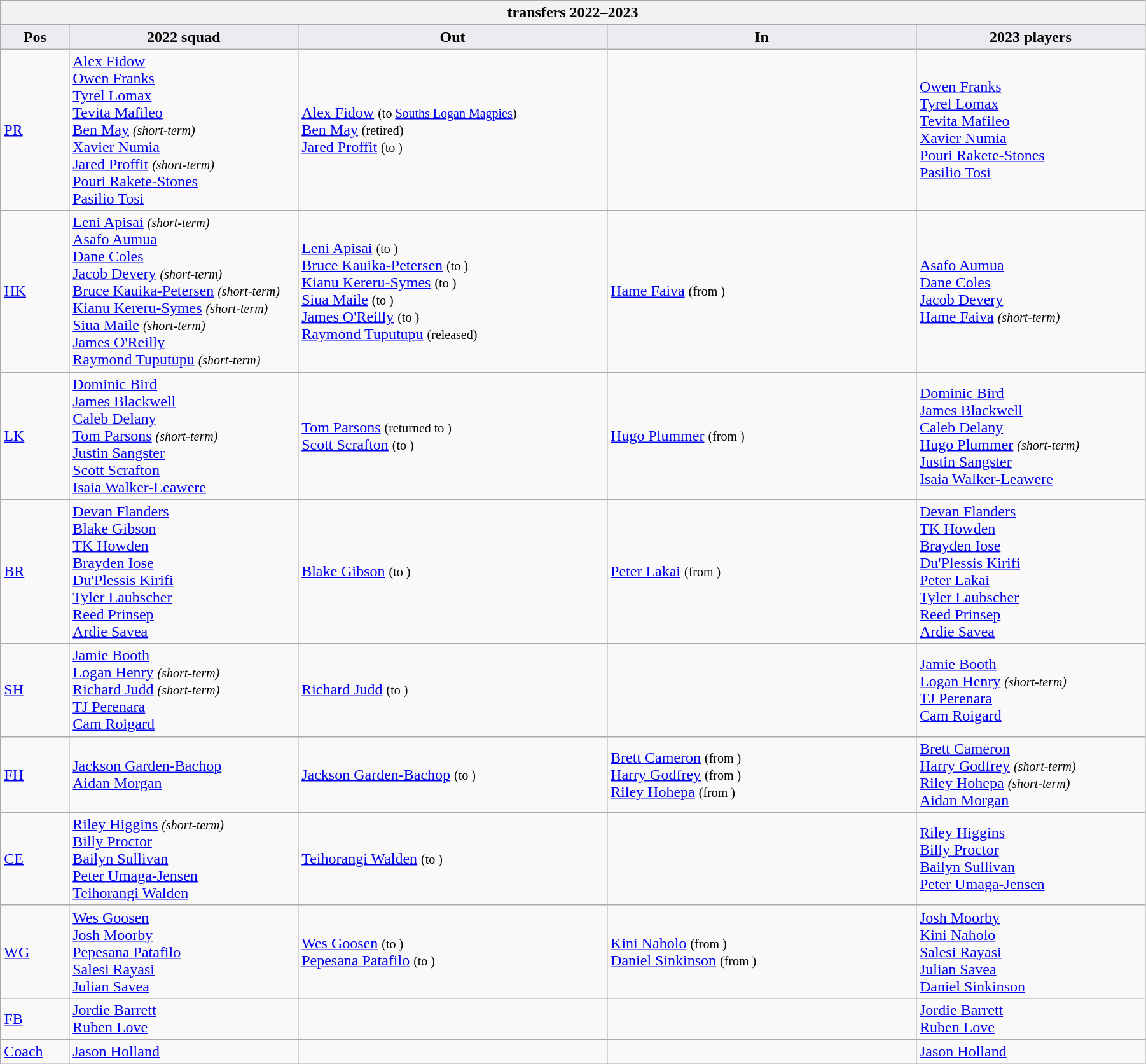<table class="wikitable" style="text-align: left; width:95%">
<tr>
<th colspan="100%"> transfers 2022–2023</th>
</tr>
<tr>
<th style="background:#ebecf0; width:6%;">Pos</th>
<th style="background:#ebecf0; width:20%;">2022 squad</th>
<th style="background:#ebecf0; width:27%;">Out</th>
<th style="background:#ebecf0; width:27%;">In</th>
<th style="background:#ebecf0; width:20%;">2023 players</th>
</tr>
<tr>
<td><a href='#'>PR</a></td>
<td> <a href='#'>Alex Fidow</a><br> <a href='#'>Owen Franks</a><br> <a href='#'>Tyrel Lomax</a><br> <a href='#'>Tevita Mafileo</a><br> <a href='#'>Ben May</a> <small><em>(short-term)</em></small><br> <a href='#'>Xavier Numia</a><br> <a href='#'>Jared Proffit</a> <small><em>(short-term)</em></small> <br> <a href='#'>Pouri Rakete-Stones</a><br> <a href='#'>Pasilio Tosi</a></td>
<td>  <a href='#'>Alex Fidow</a> <small>(to  <a href='#'>Souths Logan Magpies</a>)</small><br>  <a href='#'>Ben May</a> <small>(retired)</small><br>  <a href='#'>Jared Proffit</a> <small>(to )</small></td>
<td></td>
<td> <a href='#'>Owen Franks</a><br> <a href='#'>Tyrel Lomax</a><br> <a href='#'>Tevita Mafileo</a><br> <a href='#'>Xavier Numia</a><br> <a href='#'>Pouri Rakete-Stones</a><br> <a href='#'>Pasilio Tosi</a></td>
</tr>
<tr>
<td><a href='#'>HK</a></td>
<td> <a href='#'>Leni Apisai</a> <small><em>(short-term)</em></small><br> <a href='#'>Asafo Aumua</a><br> <a href='#'>Dane Coles</a><br> <a href='#'>Jacob Devery</a> <small><em>(short-term)</em></small><br> <a href='#'>Bruce Kauika-Petersen</a> <small><em>(short-term)</em></small><br> <a href='#'>Kianu Kereru-Symes</a> <small><em>(short-term)</em></small><br> <a href='#'>Siua Maile</a> <small><em>(short-term)</em></small><br> <a href='#'>James O'Reilly</a><br> <a href='#'>Raymond Tuputupu</a> <small><em>(short-term)</em></small></td>
<td>  <a href='#'>Leni Apisai</a> <small>(to )</small><br>  <a href='#'>Bruce Kauika-Petersen</a> <small>(to )</small><br>  <a href='#'>Kianu Kereru-Symes</a> <small>(to )</small><br>  <a href='#'>Siua Maile</a> <small>(to )</small><br>  <a href='#'>James O'Reilly</a> <small>(to )</small><br>  <a href='#'>Raymond Tuputupu</a> <small>(released)</small></td>
<td>  <a href='#'>Hame Faiva</a> <small>(from )</small></td>
<td> <a href='#'>Asafo Aumua</a> <br> <a href='#'>Dane Coles</a><br> <a href='#'>Jacob Devery</a><br> <a href='#'>Hame Faiva</a> <small><em>(short-term)</em></small></td>
</tr>
<tr>
<td><a href='#'>LK</a></td>
<td> <a href='#'>Dominic Bird</a> <br> <a href='#'>James Blackwell</a> <br> <a href='#'>Caleb Delany</a> <br> <a href='#'>Tom Parsons</a> <small><em>(short-term)</em></small> <br> <a href='#'>Justin Sangster</a> <br> <a href='#'>Scott Scrafton</a> <br> <a href='#'>Isaia Walker-Leawere</a></td>
<td>  <a href='#'>Tom Parsons</a> <small>(returned to )</small><br>  <a href='#'>Scott Scrafton</a> <small>(to )</small></td>
<td>  <a href='#'>Hugo Plummer</a> <small>(from )</small></td>
<td> <a href='#'>Dominic Bird</a><br> <a href='#'>James Blackwell</a> <br> <a href='#'>Caleb Delany</a><br> <a href='#'>Hugo Plummer</a> <small><em>(short-term)</em></small> <br> <a href='#'>Justin Sangster</a><br> <a href='#'>Isaia Walker-Leawere</a></td>
</tr>
<tr>
<td><a href='#'>BR</a></td>
<td> <a href='#'>Devan Flanders</a> <br> <a href='#'>Blake Gibson</a> <br> <a href='#'>TK Howden</a> <br> <a href='#'>Brayden Iose</a> <br> <a href='#'>Du'Plessis Kirifi</a> <br> <a href='#'>Tyler Laubscher</a> <br> <a href='#'>Reed Prinsep</a> <br> <a href='#'>Ardie Savea</a></td>
<td>  <a href='#'>Blake Gibson</a> <small>(to )</small></td>
<td>  <a href='#'>Peter Lakai</a> <small>(from )</small></td>
<td> <a href='#'>Devan Flanders</a> <br> <a href='#'>TK Howden</a><br> <a href='#'>Brayden Iose</a><br> <a href='#'>Du'Plessis Kirifi</a> <br> <a href='#'>Peter Lakai</a> <br> <a href='#'>Tyler Laubscher</a><br> <a href='#'>Reed Prinsep</a> <br> <a href='#'>Ardie Savea</a></td>
</tr>
<tr>
<td><a href='#'>SH</a></td>
<td> <a href='#'>Jamie Booth</a> <br> <a href='#'>Logan Henry</a> <small><em>(short-term)</em></small> <br> <a href='#'>Richard Judd</a> <small><em>(short-term)</em></small> <br> <a href='#'>TJ Perenara</a> <br> <a href='#'>Cam Roigard</a></td>
<td>  <a href='#'>Richard Judd</a> <small>(to )</small></td>
<td></td>
<td> <a href='#'>Jamie Booth</a><br> <a href='#'>Logan Henry</a> <small><em>(short-term)</em></small><br><a href='#'>TJ Perenara</a> <br> <a href='#'>Cam Roigard</a></td>
</tr>
<tr>
<td><a href='#'>FH</a></td>
<td> <a href='#'>Jackson Garden-Bachop</a> <br> <a href='#'>Aidan Morgan</a></td>
<td>  <a href='#'>Jackson Garden-Bachop</a> <small>(to )</small></td>
<td>  <a href='#'>Brett Cameron</a> <small>(from )</small> <br>  <a href='#'>Harry Godfrey</a> <small>(from )</small> <br>  <a href='#'>Riley Hohepa</a> <small>(from )</small></td>
<td> <a href='#'>Brett Cameron</a> <br> <a href='#'>Harry Godfrey</a> <small> <em>(short-term)</em></small> <br> <a href='#'>Riley Hohepa</a> <small><em>(short-term)</em></small> <br> <a href='#'>Aidan Morgan</a></td>
</tr>
<tr>
<td><a href='#'>CE</a></td>
<td> <a href='#'>Riley Higgins</a> <small><em>(short-term)</em></small> <br> <a href='#'>Billy Proctor</a> <br> <a href='#'>Bailyn Sullivan</a> <br> <a href='#'>Peter Umaga-Jensen</a> <br> <a href='#'>Teihorangi Walden</a></td>
<td>   <a href='#'>Teihorangi Walden</a> <small>(to )</small></td>
<td></td>
<td> <a href='#'>Riley Higgins</a> <br> <a href='#'>Billy Proctor</a> <br> <a href='#'>Bailyn Sullivan</a><br> <a href='#'>Peter Umaga-Jensen</a></td>
</tr>
<tr>
<td><a href='#'>WG</a></td>
<td> <a href='#'>Wes Goosen</a> <br> <a href='#'>Josh Moorby</a><br> <a href='#'>Pepesana Patafilo</a><br> <a href='#'>Salesi Rayasi</a> <br> <a href='#'>Julian Savea</a></td>
<td>  <a href='#'>Wes Goosen</a> <small>(to )</small><br>  <a href='#'>Pepesana Patafilo</a> <small>(to )</small></td>
<td>  <a href='#'>Kini Naholo</a> <small>(from )</small><br>  <a href='#'>Daniel Sinkinson</a> <small>(from )</small></td>
<td> <a href='#'>Josh Moorby</a> <br> <a href='#'>Kini Naholo</a> <br> <a href='#'>Salesi Rayasi</a> <br> <a href='#'>Julian Savea</a> <br> <a href='#'>Daniel Sinkinson</a></td>
</tr>
<tr>
<td><a href='#'>FB</a></td>
<td> <a href='#'>Jordie Barrett</a> <br> <a href='#'>Ruben Love</a></td>
<td></td>
<td></td>
<td> <a href='#'>Jordie Barrett</a> <br> <a href='#'>Ruben Love</a></td>
</tr>
<tr>
<td><a href='#'>Coach</a></td>
<td> <a href='#'>Jason Holland</a></td>
<td></td>
<td></td>
<td> <a href='#'>Jason Holland</a></td>
</tr>
</table>
